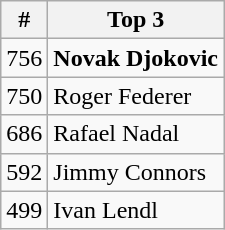<table class="wikitable" style="display:inline-table;">
<tr>
<th>#</th>
<th>Top 3</th>
</tr>
<tr>
<td>756</td>
<td> <strong>Novak Djokovic</strong></td>
</tr>
<tr>
<td>750</td>
<td> Roger Federer</td>
</tr>
<tr>
<td>686</td>
<td> Rafael Nadal</td>
</tr>
<tr>
<td>592</td>
<td> Jimmy Connors</td>
</tr>
<tr>
<td>499</td>
<td> Ivan Lendl</td>
</tr>
</table>
